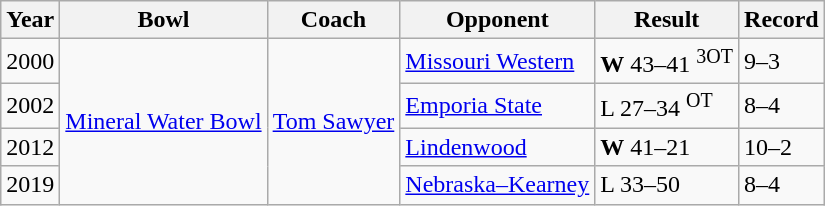<table class="wikitable">
<tr>
<th>Year</th>
<th>Bowl</th>
<th>Coach</th>
<th>Opponent</th>
<th>Result</th>
<th>Record</th>
</tr>
<tr>
<td>2000</td>
<td rowspan="4"><a href='#'>Mineral Water Bowl</a></td>
<td rowspan="4"><a href='#'>Tom Sawyer</a></td>
<td><a href='#'>Missouri Western</a></td>
<td><strong>W</strong> 43–41 <sup>3OT</sup></td>
<td>9–3</td>
</tr>
<tr>
<td>2002</td>
<td><a href='#'>Emporia State</a></td>
<td>L 27–34 <sup>OT</sup></td>
<td>8–4</td>
</tr>
<tr>
<td>2012</td>
<td><a href='#'>Lindenwood</a></td>
<td><strong>W</strong> 41–21</td>
<td>10–2</td>
</tr>
<tr>
<td>2019</td>
<td><a href='#'>Nebraska–Kearney</a></td>
<td>L 33–50</td>
<td>8–4</td>
</tr>
</table>
